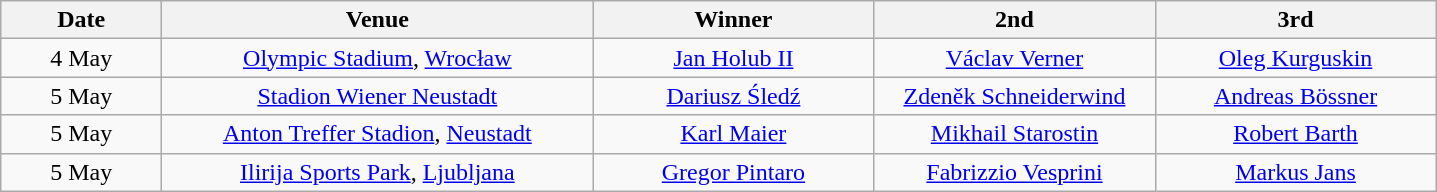<table class="wikitable" style="text-align:center">
<tr>
<th width=100>Date</th>
<th width=280>Venue</th>
<th width=180>Winner</th>
<th width=180>2nd</th>
<th width=180>3rd</th>
</tr>
<tr>
<td align=center>4 May</td>
<td> <a href='#'>Olympic Stadium</a>, <a href='#'>Wrocław</a></td>
<td> <a href='#'>Jan Holub II</a></td>
<td> <a href='#'>Václav Verner</a></td>
<td> <a href='#'>Oleg Kurguskin</a></td>
</tr>
<tr>
<td align=center>5 May</td>
<td> <a href='#'>Stadion Wiener Neustadt</a></td>
<td> <a href='#'>Dariusz Śledź</a></td>
<td> <a href='#'>Zdeněk Schneiderwind</a></td>
<td> <a href='#'>Andreas Bössner</a></td>
</tr>
<tr>
<td align=center>5 May</td>
<td> <a href='#'>Anton Treffer Stadion</a>, <a href='#'>Neustadt</a></td>
<td> <a href='#'>Karl Maier</a></td>
<td> <a href='#'>Mikhail Starostin</a></td>
<td> <a href='#'>Robert Barth</a></td>
</tr>
<tr>
<td align=center>5 May</td>
<td> <a href='#'>Ilirija Sports Park</a>, <a href='#'>Ljubljana</a></td>
<td> <a href='#'>Gregor Pintaro</a></td>
<td> <a href='#'>Fabrizzio Vesprini</a></td>
<td> <a href='#'>Markus Jans</a></td>
</tr>
</table>
